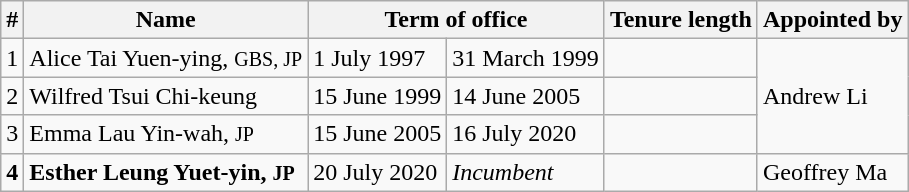<table class="wikitable">
<tr>
<th>#</th>
<th>Name</th>
<th colspan="2">Term of office</th>
<th>Tenure length</th>
<th>Appointed by</th>
</tr>
<tr>
<td>1</td>
<td>Alice Tai Yuen-ying, <small>GBS, JP</small></td>
<td>1 July 1997</td>
<td>31 March 1999</td>
<td></td>
<td rowspan="3">Andrew Li</td>
</tr>
<tr>
<td>2</td>
<td>Wilfred Tsui Chi-keung</td>
<td>15 June 1999</td>
<td>14 June 2005</td>
<td></td>
</tr>
<tr>
<td>3</td>
<td>Emma Lau Yin-wah, <small>JP</small></td>
<td>15 June 2005</td>
<td>16 July 2020</td>
<td></td>
</tr>
<tr>
<td><strong>4</strong></td>
<td><strong>Esther Leung Yuet-yin, <small>JP</small></strong></td>
<td>20 July 2020</td>
<td><em>Incumbent</em></td>
<td></td>
<td>Geoffrey Ma</td>
</tr>
</table>
